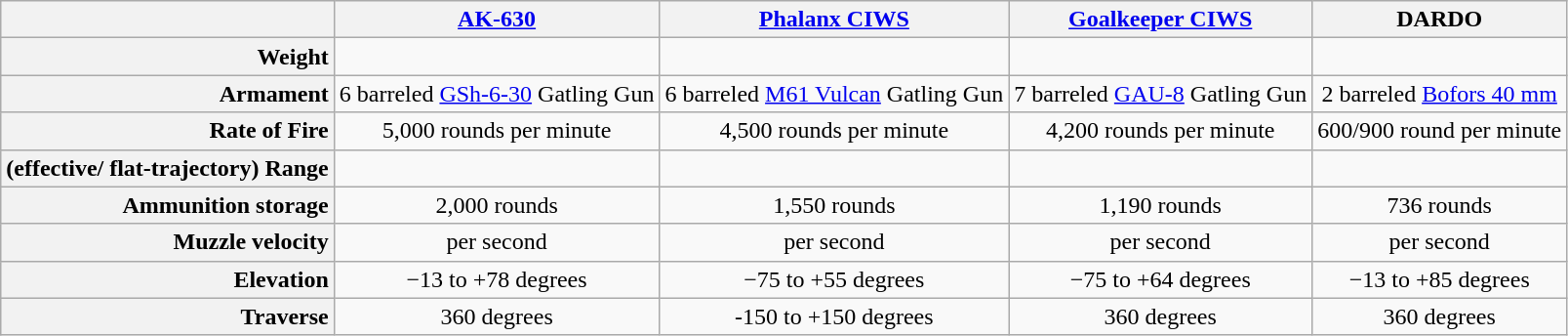<table class="wikitable" style="text-align:center;" summary="Characteristics of modern CIWS">
<tr style="vertical-align:bottom; border-bottom:1px solid #999; ">
<th></th>
<th style="text-align:center;"> <a href='#'>AK-630</a></th>
<th style="text-align:center;"> <a href='#'>Phalanx CIWS</a></th>
<th style="text-align:center;"> <a href='#'>Goalkeeper CIWS</a></th>
<th style="text-align:center;"> DARDO</th>
</tr>
<tr>
<th style="text-align:right;">Weight</th>
<td></td>
<td></td>
<td></td>
<td></td>
</tr>
<tr>
<th style="text-align:right;">Armament</th>
<td> 6 barreled <a href='#'>GSh-6-30</a> Gatling Gun</td>
<td> 6 barreled <a href='#'>M61 Vulcan</a> Gatling Gun</td>
<td> 7 barreled <a href='#'>GAU-8</a> Gatling Gun</td>
<td> 2 barreled <a href='#'>Bofors 40 mm</a></td>
</tr>
<tr>
<th style="text-align:right;">Rate of Fire</th>
<td>5,000 rounds per minute</td>
<td>4,500 rounds per minute</td>
<td>4,200 rounds per minute</td>
<td>600/900 round per minute</td>
</tr>
<tr>
<th style="text-align:right;">(effective/ flat-trajectory) Range</th>
<td></td>
<td></td>
<td></td>
<td></td>
</tr>
<tr>
<th style="text-align:right;">Ammunition storage</th>
<td>2,000 rounds</td>
<td>1,550 rounds</td>
<td>1,190 rounds</td>
<td>736 rounds</td>
</tr>
<tr>
<th style="text-align:right;">Muzzle velocity</th>
<td> per second</td>
<td> per second</td>
<td> per second</td>
<td> per second</td>
</tr>
<tr>
<th style="text-align:right;">Elevation</th>
<td>−13 to +78 degrees</td>
<td>−75 to +55 degrees</td>
<td>−75 to +64 degrees</td>
<td>−13 to +85 degrees</td>
</tr>
<tr>
<th style="text-align:right;">Traverse</th>
<td>360 degrees</td>
<td>-150 to +150 degrees</td>
<td>360 degrees</td>
<td>360 degrees</td>
</tr>
</table>
